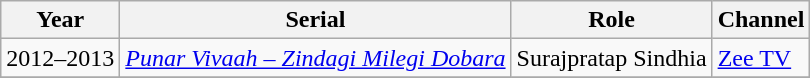<table class = "wikitable sortable">
<tr>
<th>Year</th>
<th>Serial</th>
<th>Role</th>
<th>Channel</th>
</tr>
<tr>
<td>2012–2013</td>
<td><em><a href='#'>Punar Vivaah – Zindagi Milegi Dobara</a></em></td>
<td>Surajpratap Sindhia</td>
<td><a href='#'>Zee TV</a></td>
</tr>
<tr>
</tr>
</table>
